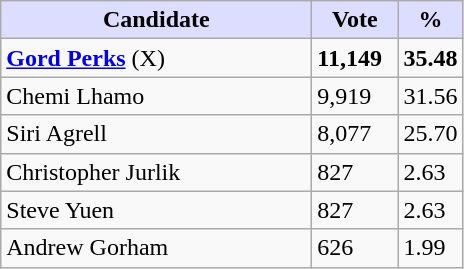<table class="wikitable">
<tr>
<th style="background:#ddf; width:200px;">Candidate</th>
<th style="background:#ddf; width:50px;">Vote</th>
<th style="background:#ddf; width:30px;">%</th>
</tr>
<tr>
<td><strong><a href='#'>Gord Perks</a></strong> (X)</td>
<td><strong>11,149</strong></td>
<td><strong>35.48</strong></td>
</tr>
<tr>
<td>Chemi Lhamo</td>
<td>9,919</td>
<td>31.56</td>
</tr>
<tr>
<td>Siri Agrell</td>
<td>8,077</td>
<td>25.70</td>
</tr>
<tr>
<td>Christopher Jurlik</td>
<td>827</td>
<td>2.63</td>
</tr>
<tr>
<td>Steve Yuen</td>
<td>827</td>
<td>2.63</td>
</tr>
<tr>
<td>Andrew Gorham</td>
<td>626</td>
<td>1.99</td>
</tr>
</table>
